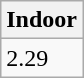<table class="wikitable" border="1" align="upright">
<tr>
<th>Indoor</th>
</tr>
<tr>
<td>2.29</td>
</tr>
</table>
